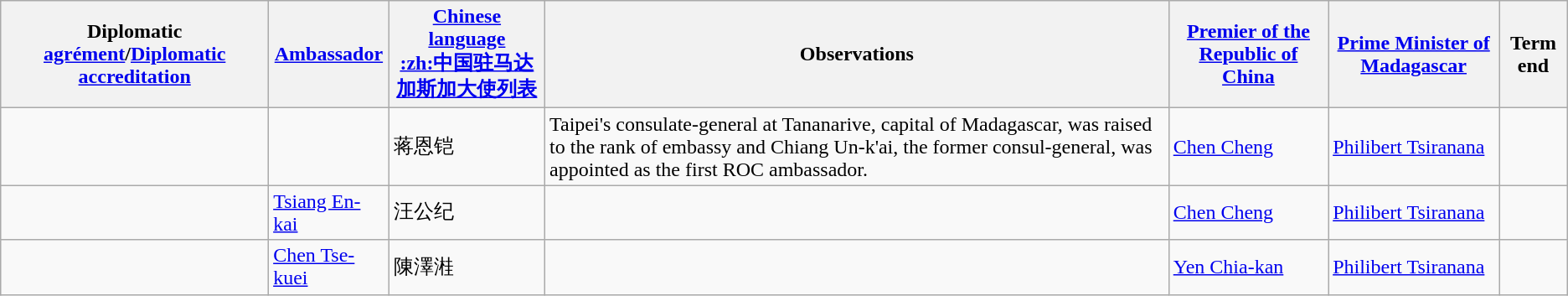<table class="wikitable sortable">
<tr>
<th>Diplomatic <a href='#'>agrément</a>/<a href='#'>Diplomatic accreditation</a></th>
<th><a href='#'>Ambassador</a></th>
<th><a href='#'>Chinese language</a><br><a href='#'>:zh:中国驻马达加斯加大使列表</a></th>
<th>Observations</th>
<th><a href='#'>Premier of the Republic of China</a></th>
<th><a href='#'>Prime Minister of Madagascar</a></th>
<th>Term end</th>
</tr>
<tr>
<td></td>
<td></td>
<td>蒋恩铠</td>
<td>Taipei's consulate-general at Tananarive, capital of Madagascar, was raised to the rank of embassy and Chiang Un-k'ai, the former consul-general, was appointed as the first ROC ambassador.</td>
<td><a href='#'>Chen Cheng</a></td>
<td><a href='#'>Philibert Tsiranana</a></td>
<td></td>
</tr>
<tr>
<td></td>
<td><a href='#'>Tsiang En-kai</a></td>
<td>汪公纪</td>
<td></td>
<td><a href='#'>Chen Cheng</a></td>
<td><a href='#'>Philibert Tsiranana</a></td>
<td></td>
</tr>
<tr>
<td></td>
<td><a href='#'>Chen Tse-kuei</a></td>
<td>陳澤溎</td>
<td></td>
<td><a href='#'>Yen Chia-kan</a></td>
<td><a href='#'>Philibert Tsiranana</a></td>
<td></td>
</tr>
</table>
